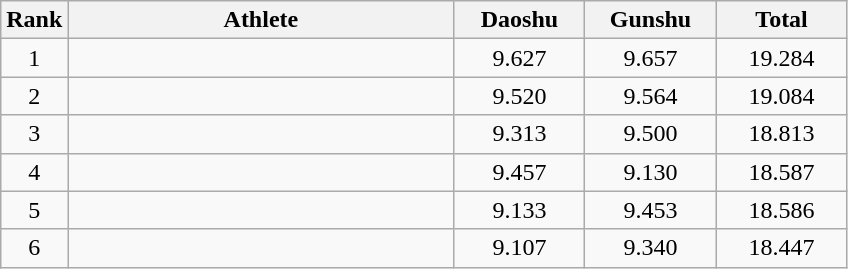<table class="wikitable" style="text-align:center">
<tr>
<th width=20>Rank</th>
<th width=250>Athlete</th>
<th width=80>Daoshu</th>
<th width=80>Gunshu</th>
<th width=80>Total</th>
</tr>
<tr>
<td>1</td>
<td align="left"></td>
<td>9.627</td>
<td>9.657</td>
<td>19.284</td>
</tr>
<tr>
<td>2</td>
<td align="left"></td>
<td>9.520</td>
<td>9.564</td>
<td>19.084</td>
</tr>
<tr>
<td>3</td>
<td align="left"></td>
<td>9.313</td>
<td>9.500</td>
<td>18.813</td>
</tr>
<tr>
<td>4</td>
<td align="left"></td>
<td>9.457</td>
<td>9.130</td>
<td>18.587</td>
</tr>
<tr>
<td>5</td>
<td align="left"></td>
<td>9.133</td>
<td>9.453</td>
<td>18.586</td>
</tr>
<tr>
<td>6</td>
<td align="left"></td>
<td>9.107</td>
<td>9.340</td>
<td>18.447</td>
</tr>
</table>
